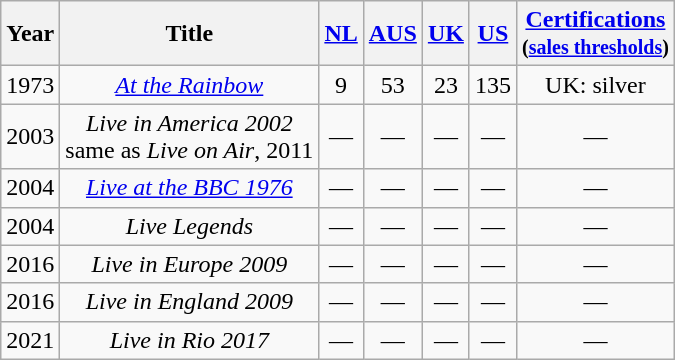<table class="wikitable">
<tr>
<th>Year</th>
<th>Title</th>
<th><a href='#'>NL</a><br></th>
<th><a href='#'>AUS</a><br></th>
<th><a href='#'>UK</a><br></th>
<th><a href='#'>US</a><br></th>
<th><a href='#'>Certifications</a><br><small>(<a href='#'>sales thresholds</a>)</small></th>
</tr>
<tr>
<td style="text-align:center;">1973</td>
<td style="text-align:center;"><em><a href='#'>At the Rainbow</a></em></td>
<td style="text-align:center;">9</td>
<td style="text-align:center;">53</td>
<td style="text-align:center;">23</td>
<td style="text-align:center;">135</td>
<td style="text-align:center;">UK: silver</td>
</tr>
<tr>
<td style="text-align:center;">2003</td>
<td style="text-align:center;"><em>Live in America 2002</em><br>same as <em>Live on Air</em>, 2011</td>
<td style="text-align:center;">—</td>
<td style="text-align:center;">—</td>
<td style="text-align:center;">—</td>
<td style="text-align:center;">—</td>
<td style="text-align:center;">—</td>
</tr>
<tr>
<td style="text-align:center;">2004</td>
<td style="text-align:center;"><em><a href='#'>Live at the BBC 1976</a></em></td>
<td style="text-align:center;">—</td>
<td style="text-align:center;">—</td>
<td style="text-align:center;">—</td>
<td style="text-align:center;">—</td>
<td style="text-align:center;">—</td>
</tr>
<tr>
<td style="text-align:center;">2004</td>
<td style="text-align:center;"><em>Live Legends</em></td>
<td style="text-align:center;">—</td>
<td style="text-align:center;">—</td>
<td style="text-align:center;">—</td>
<td style="text-align:center;">—</td>
<td style="text-align:center;">—</td>
</tr>
<tr>
<td style="text-align:center;">2016</td>
<td style="text-align:center;"><em>Live in Europe 2009</em></td>
<td style="text-align:center;">—</td>
<td style="text-align:center;">—</td>
<td style="text-align:center;">—</td>
<td style="text-align:center;">—</td>
<td style="text-align:center;">—</td>
</tr>
<tr>
<td style="text-align:center;">2016</td>
<td style="text-align:center;"><em>Live in England 2009</em></td>
<td style="text-align:center;">—</td>
<td style="text-align:center;">—</td>
<td style="text-align:center;">—</td>
<td style="text-align:center;">—</td>
<td style="text-align:center;">—</td>
</tr>
<tr>
<td style="text-align:center;">2021</td>
<td style="text-align:center;"><em>Live in Rio 2017</em></td>
<td style="text-align:center;">—</td>
<td style="text-align:center;">—</td>
<td style="text-align:center;">—</td>
<td style="text-align:center;">—</td>
<td style="text-align:center;">—</td>
</tr>
</table>
